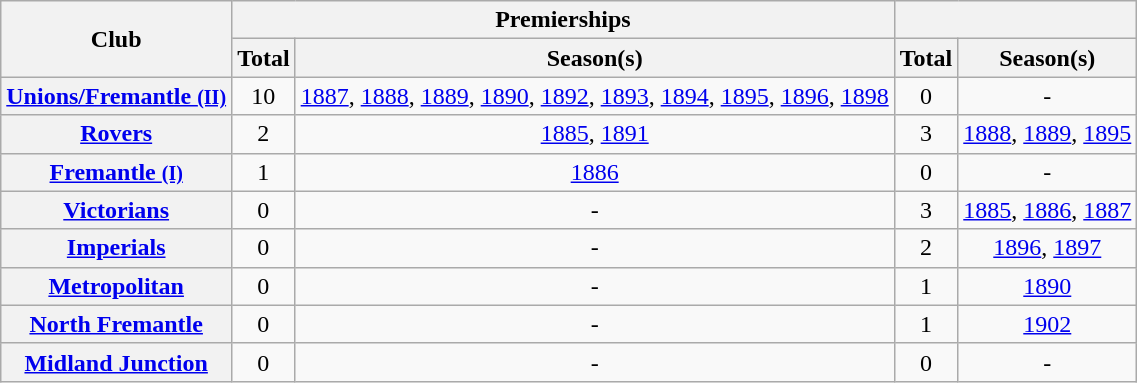<table class="wikitable sortable" style="text-align:center">
<tr>
<th scope="col" rowspan="2">Club</th>
<th scope="col" colspan="2">Premierships</th>
<th scope="col" colspan="2"></th>
</tr>
<tr>
<th scope="col">Total</th>
<th scope="col" class="unsortable">Season(s)</th>
<th scope="col">Total</th>
<th scope="col" class="unsortable">Season(s)</th>
</tr>
<tr>
<th scope="row" align="left"><a href='#'>Unions/Fremantle <small>(II)</small></a></th>
<td>10</td>
<td><a href='#'>1887</a>, <a href='#'>1888</a>, <a href='#'>1889</a>, <a href='#'>1890</a>, <a href='#'>1892</a>, <a href='#'>1893</a>, <a href='#'>1894</a>, <a href='#'>1895</a>, <a href='#'>1896</a>, <a href='#'>1898</a></td>
<td>0</td>
<td>-</td>
</tr>
<tr>
<th scope="row" align="left"><a href='#'>Rovers</a></th>
<td>2</td>
<td><a href='#'>1885</a>, <a href='#'>1891</a></td>
<td>3</td>
<td><a href='#'>1888</a>, <a href='#'>1889</a>, <a href='#'>1895</a></td>
</tr>
<tr>
<th scope="row" align="left"><a href='#'>Fremantle <small>(I)</small></a></th>
<td>1</td>
<td><a href='#'>1886</a></td>
<td>0</td>
<td>-</td>
</tr>
<tr>
<th scope="row" align="left"><a href='#'>Victorians</a></th>
<td>0</td>
<td>-</td>
<td>3</td>
<td><a href='#'>1885</a>, <a href='#'>1886</a>, <a href='#'>1887</a></td>
</tr>
<tr>
<th scope="row" align="left"><a href='#'>Imperials</a></th>
<td>0</td>
<td>-</td>
<td>2</td>
<td><a href='#'>1896</a>, <a href='#'>1897</a></td>
</tr>
<tr>
<th scope="row" align="left"><a href='#'>Metropolitan</a></th>
<td>0</td>
<td>-</td>
<td>1</td>
<td><a href='#'>1890</a></td>
</tr>
<tr>
<th scope="row" align="left"><a href='#'>North Fremantle</a></th>
<td>0</td>
<td>-</td>
<td>1</td>
<td><a href='#'>1902</a></td>
</tr>
<tr>
<th scope="row" align="left"><a href='#'>Midland Junction</a></th>
<td>0</td>
<td>-</td>
<td>0</td>
<td>-</td>
</tr>
</table>
